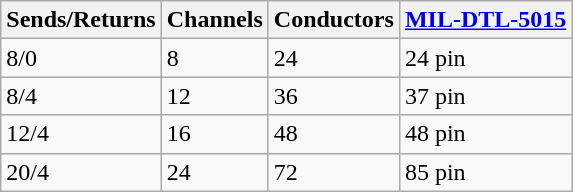<table class="wikitable">
<tr>
<th>Sends/Returns</th>
<th>Channels</th>
<th>Conductors</th>
<th><a href='#'>MIL-DTL-5015</a></th>
</tr>
<tr>
<td>8/0</td>
<td>8</td>
<td>24</td>
<td>24 pin</td>
</tr>
<tr>
<td>8/4</td>
<td>12</td>
<td>36</td>
<td>37 pin</td>
</tr>
<tr>
<td>12/4</td>
<td>16</td>
<td>48</td>
<td>48 pin</td>
</tr>
<tr>
<td>20/4</td>
<td>24</td>
<td>72</td>
<td>85 pin</td>
</tr>
</table>
